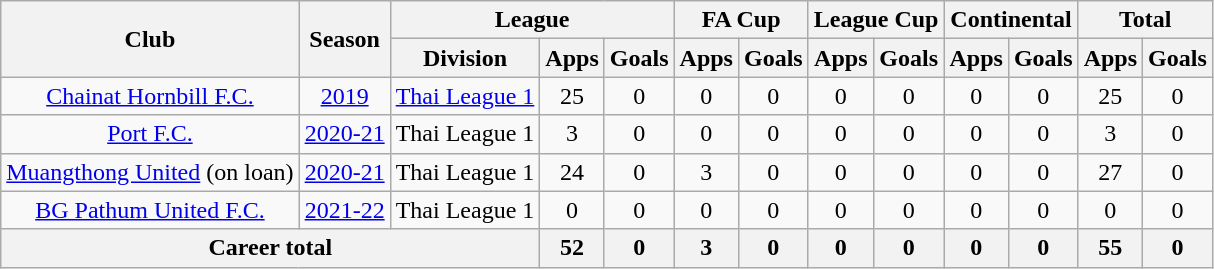<table class="wikitable" style="text-align: center">
<tr>
<th rowspan="2">Club</th>
<th rowspan="2">Season</th>
<th colspan="3">League</th>
<th colspan="2">FA Cup</th>
<th colspan="2">League Cup</th>
<th colspan="2">Continental</th>
<th colspan="2">Total</th>
</tr>
<tr>
<th>Division</th>
<th>Apps</th>
<th>Goals</th>
<th>Apps</th>
<th>Goals</th>
<th>Apps</th>
<th>Goals</th>
<th>Apps</th>
<th>Goals</th>
<th>Apps</th>
<th>Goals</th>
</tr>
<tr>
<td><a href='#'>Chainat Hornbill F.C.</a></td>
<td><a href='#'>2019</a></td>
<td><a href='#'>Thai League 1</a></td>
<td>25</td>
<td>0</td>
<td>0</td>
<td>0</td>
<td>0</td>
<td>0</td>
<td>0</td>
<td>0</td>
<td>25</td>
<td>0</td>
</tr>
<tr>
<td><a href='#'>Port F.C.</a></td>
<td><a href='#'>2020-21</a></td>
<td>Thai League 1</td>
<td>3</td>
<td>0</td>
<td>0</td>
<td>0</td>
<td>0</td>
<td>0</td>
<td>0</td>
<td>0</td>
<td>3</td>
<td>0</td>
</tr>
<tr>
<td><a href='#'>Muangthong United</a> (on loan)</td>
<td><a href='#'>2020-21</a></td>
<td>Thai League 1</td>
<td>24</td>
<td>0</td>
<td>3</td>
<td>0</td>
<td>0</td>
<td>0</td>
<td>0</td>
<td>0</td>
<td>27</td>
<td>0</td>
</tr>
<tr>
<td><a href='#'>BG Pathum United F.C.</a></td>
<td><a href='#'>2021-22</a></td>
<td>Thai League 1</td>
<td>0</td>
<td>0</td>
<td>0</td>
<td>0</td>
<td>0</td>
<td>0</td>
<td>0</td>
<td>0</td>
<td>0</td>
<td>0</td>
</tr>
<tr>
<th colspan="3">Career total</th>
<th>52</th>
<th>0</th>
<th>3</th>
<th>0</th>
<th>0</th>
<th>0</th>
<th>0</th>
<th>0</th>
<th>55</th>
<th>0</th>
</tr>
</table>
